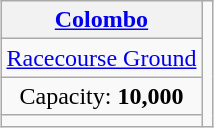<table class="wikitable" style="text-align:center; margin:0.2em auto;">
<tr>
<th><a href='#'>Colombo</a></th>
<td rowspan="4"></td>
</tr>
<tr>
<td><a href='#'>Racecourse Ground</a></td>
</tr>
<tr>
<td>Capacity: <strong>10,000</strong></td>
</tr>
<tr>
<td></td>
</tr>
</table>
